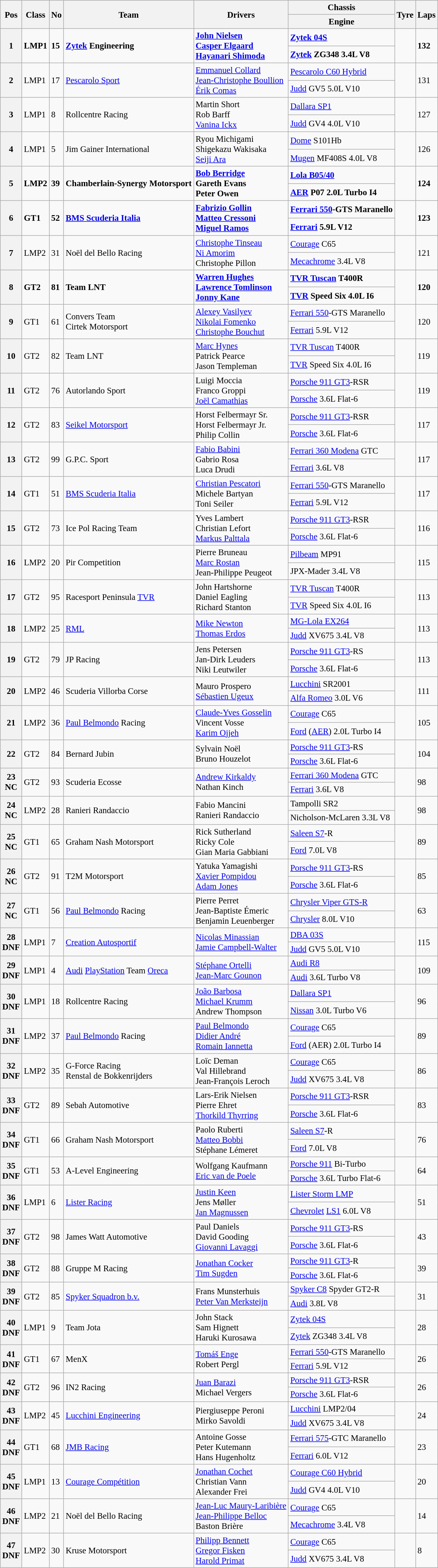<table class="wikitable" style="font-size: 95%;">
<tr>
<th rowspan=2>Pos</th>
<th rowspan=2>Class</th>
<th rowspan=2>No</th>
<th rowspan=2>Team</th>
<th rowspan=2>Drivers</th>
<th>Chassis</th>
<th rowspan=2>Tyre</th>
<th rowspan=2>Laps</th>
</tr>
<tr>
<th>Engine</th>
</tr>
<tr style="font-weight:bold">
<th rowspan=2>1</th>
<td rowspan=2>LMP1</td>
<td rowspan=2>15</td>
<td rowspan=2> <a href='#'>Zytek</a> Engineering</td>
<td rowspan=2> <a href='#'>John Nielsen</a><br> <a href='#'>Casper Elgaard</a><br> <a href='#'>Hayanari Shimoda</a></td>
<td><a href='#'>Zytek 04S</a></td>
<td rowspan=2></td>
<td rowspan=2>132</td>
</tr>
<tr style="font-weight:bold">
<td><a href='#'>Zytek</a> ZG348 3.4L V8</td>
</tr>
<tr>
<th rowspan=2>2</th>
<td rowspan=2>LMP1</td>
<td rowspan=2>17</td>
<td rowspan=2> <a href='#'>Pescarolo Sport</a></td>
<td rowspan=2> <a href='#'>Emmanuel Collard</a><br> <a href='#'>Jean-Christophe Boullion</a><br> <a href='#'>Érik Comas</a></td>
<td><a href='#'>Pescarolo C60 Hybrid</a></td>
<td rowspan=2></td>
<td rowspan=2>131</td>
</tr>
<tr>
<td><a href='#'>Judd</a> GV5 5.0L V10</td>
</tr>
<tr>
<th rowspan=2>3</th>
<td rowspan=2>LMP1</td>
<td rowspan=2>8</td>
<td rowspan=2> Rollcentre Racing</td>
<td rowspan=2> Martin Short<br> Rob Barff<br> <a href='#'>Vanina Ickx</a></td>
<td><a href='#'>Dallara SP1</a></td>
<td rowspan=2></td>
<td rowspan=2>127</td>
</tr>
<tr>
<td><a href='#'>Judd</a> GV4 4.0L V10</td>
</tr>
<tr>
<th rowspan=2>4</th>
<td rowspan=2>LMP1</td>
<td rowspan=2>5</td>
<td rowspan=2> Jim Gainer International</td>
<td rowspan=2> Ryou Michigami<br> Shigekazu Wakisaka<br> <a href='#'>Seiji Ara</a></td>
<td><a href='#'>Dome</a> S101Hb</td>
<td rowspan=2></td>
<td rowspan=2>126</td>
</tr>
<tr>
<td><a href='#'>Mugen</a> MF408S 4.0L V8</td>
</tr>
<tr style="font-weight:bold">
<th rowspan=2>5</th>
<td rowspan=2>LMP2</td>
<td rowspan=2>39</td>
<td rowspan=2> Chamberlain-Synergy Motorsport</td>
<td rowspan=2> <a href='#'>Bob Berridge</a><br> Gareth Evans<br> Peter Owen</td>
<td><a href='#'>Lola B05/40</a></td>
<td rowspan=2></td>
<td rowspan=2>124</td>
</tr>
<tr style="font-weight:bold">
<td><a href='#'>AER</a> P07 2.0L Turbo I4</td>
</tr>
<tr style="font-weight:bold">
<th rowspan=2>6</th>
<td rowspan=2>GT1</td>
<td rowspan=2>52</td>
<td rowspan=2> <a href='#'>BMS Scuderia Italia</a></td>
<td rowspan=2> <a href='#'>Fabrizio Gollin</a><br> <a href='#'>Matteo Cressoni</a><br> <a href='#'>Miguel Ramos</a></td>
<td><a href='#'>Ferrari 550</a>-GTS Maranello</td>
<td rowspan=2></td>
<td rowspan=2>123</td>
</tr>
<tr style="font-weight:bold">
<td><a href='#'>Ferrari</a> 5.9L V12</td>
</tr>
<tr>
<th rowspan=2>7</th>
<td rowspan=2>LMP2</td>
<td rowspan=2>31</td>
<td rowspan=2> Noël del Bello Racing</td>
<td rowspan=2> <a href='#'>Christophe Tinseau</a><br> <a href='#'>Ni Amorim</a><br> Christophe Pillon</td>
<td><a href='#'>Courage</a> C65</td>
<td rowspan=2></td>
<td rowspan=2>121</td>
</tr>
<tr>
<td><a href='#'>Mecachrome</a> 3.4L V8</td>
</tr>
<tr style="font-weight:bold">
<th rowspan=2>8</th>
<td rowspan=2>GT2</td>
<td rowspan=2>81</td>
<td rowspan=2> Team LNT</td>
<td rowspan=2> <a href='#'>Warren Hughes</a><br> <a href='#'>Lawrence Tomlinson</a><br> <a href='#'>Jonny Kane</a></td>
<td><a href='#'>TVR Tuscan</a> T400R</td>
<td rowspan=2></td>
<td rowspan=2>120</td>
</tr>
<tr style="font-weight:bold">
<td><a href='#'>TVR</a> Speed Six 4.0L I6</td>
</tr>
<tr>
<th rowspan=2>9</th>
<td rowspan=2>GT1</td>
<td rowspan=2>61</td>
<td rowspan=2> Convers Team<br> Cirtek Motorsport</td>
<td rowspan=2> <a href='#'>Alexey Vasilyev</a><br> <a href='#'>Nikolai Fomenko</a><br> <a href='#'>Christophe Bouchut</a></td>
<td><a href='#'>Ferrari 550</a>-GTS Maranello</td>
<td rowspan=2></td>
<td rowspan=2>120</td>
</tr>
<tr>
<td><a href='#'>Ferrari</a> 5.9L V12</td>
</tr>
<tr>
<th rowspan=2>10</th>
<td rowspan=2>GT2</td>
<td rowspan=2>82</td>
<td rowspan=2> Team LNT</td>
<td rowspan=2> <a href='#'>Marc Hynes</a><br> Patrick Pearce<br> Jason Templeman</td>
<td><a href='#'>TVR Tuscan</a> T400R</td>
<td rowspan=2></td>
<td rowspan=2>119</td>
</tr>
<tr>
<td><a href='#'>TVR</a> Speed Six 4.0L I6</td>
</tr>
<tr>
<th rowspan=2>11</th>
<td rowspan=2>GT2</td>
<td rowspan=2>76</td>
<td rowspan=2> Autorlando Sport</td>
<td rowspan=2> Luigi Moccia<br> Franco Groppi<br> <a href='#'>Joël Camathias</a></td>
<td><a href='#'>Porsche 911 GT3</a>-RSR</td>
<td rowspan=2></td>
<td rowspan=2>119</td>
</tr>
<tr>
<td><a href='#'>Porsche</a> 3.6L Flat-6</td>
</tr>
<tr>
<th rowspan=2>12</th>
<td rowspan=2>GT2</td>
<td rowspan=2>83</td>
<td rowspan=2> <a href='#'>Seikel Motorsport</a></td>
<td rowspan=2> Horst Felbermayr Sr.<br> Horst Felbermayr Jr.<br> Philip Collin</td>
<td><a href='#'>Porsche 911 GT3</a>-RSR</td>
<td rowspan=2></td>
<td rowspan=2>117</td>
</tr>
<tr>
<td><a href='#'>Porsche</a> 3.6L Flat-6</td>
</tr>
<tr>
<th rowspan=2>13</th>
<td rowspan=2>GT2</td>
<td rowspan=2>99</td>
<td rowspan=2> G.P.C. Sport</td>
<td rowspan=2> <a href='#'>Fabio Babini</a><br> Gabrio Rosa<br> Luca Drudi</td>
<td><a href='#'>Ferrari 360 Modena</a> GTC</td>
<td rowspan=2></td>
<td rowspan=2>117</td>
</tr>
<tr>
<td><a href='#'>Ferrari</a> 3.6L V8</td>
</tr>
<tr>
<th rowspan=2>14</th>
<td rowspan=2>GT1</td>
<td rowspan=2>51</td>
<td rowspan=2> <a href='#'>BMS Scuderia Italia</a></td>
<td rowspan=2> <a href='#'>Christian Pescatori</a><br> Michele Bartyan<br> Toni Seiler</td>
<td><a href='#'>Ferrari 550</a>-GTS Maranello</td>
<td rowspan=2></td>
<td rowspan=2>117</td>
</tr>
<tr>
<td><a href='#'>Ferrari</a> 5.9L V12</td>
</tr>
<tr>
<th rowspan=2>15</th>
<td rowspan=2>GT2</td>
<td rowspan=2>73</td>
<td rowspan=2> Ice Pol Racing Team</td>
<td rowspan=2> Yves Lambert<br> Christian Lefort<br> <a href='#'>Markus Palttala</a></td>
<td><a href='#'>Porsche 911 GT3</a>-RSR</td>
<td rowspan=2></td>
<td rowspan=2>116</td>
</tr>
<tr>
<td><a href='#'>Porsche</a> 3.6L Flat-6</td>
</tr>
<tr>
<th rowspan=2>16</th>
<td rowspan=2>LMP2</td>
<td rowspan=2>20</td>
<td rowspan=2> Pir Competition</td>
<td rowspan=2> Pierre Bruneau<br> <a href='#'>Marc Rostan</a><br> Jean-Philippe Peugeot</td>
<td><a href='#'>Pilbeam</a> MP91</td>
<td rowspan=2></td>
<td rowspan=2>115</td>
</tr>
<tr>
<td>JPX-Mader 3.4L V8</td>
</tr>
<tr>
<th rowspan=2>17</th>
<td rowspan=2>GT2</td>
<td rowspan=2>95</td>
<td rowspan=2> Racesport Peninsula <a href='#'>TVR</a></td>
<td rowspan=2> John Hartshorne<br> Daniel Eagling<br> Richard Stanton</td>
<td><a href='#'>TVR Tuscan</a> T400R</td>
<td rowspan=2></td>
<td rowspan=2>113</td>
</tr>
<tr>
<td><a href='#'>TVR</a> Speed Six 4.0L I6</td>
</tr>
<tr>
<th rowspan=2>18</th>
<td rowspan=2>LMP2</td>
<td rowspan=2>25</td>
<td rowspan=2> <a href='#'>RML</a></td>
<td rowspan=2> <a href='#'>Mike Newton</a><br> <a href='#'>Thomas Erdos</a></td>
<td><a href='#'>MG-Lola EX264</a></td>
<td rowspan=2></td>
<td rowspan=2>113</td>
</tr>
<tr>
<td><a href='#'>Judd</a> XV675 3.4L V8</td>
</tr>
<tr>
<th rowspan=2>19</th>
<td rowspan=2>GT2</td>
<td rowspan=2>79</td>
<td rowspan=2> JP Racing</td>
<td rowspan=2> Jens Petersen<br> Jan-Dirk Leuders<br> Niki Leutwiler</td>
<td><a href='#'>Porsche 911 GT3</a>-RS</td>
<td rowspan=2></td>
<td rowspan=2>113</td>
</tr>
<tr>
<td><a href='#'>Porsche</a> 3.6L Flat-6</td>
</tr>
<tr>
<th rowspan=2>20</th>
<td rowspan=2>LMP2</td>
<td rowspan=2>46</td>
<td rowspan=2> Scuderia Villorba Corse</td>
<td rowspan=2> Mauro Prospero<br> <a href='#'>Sébastien Ugeux</a></td>
<td><a href='#'>Lucchini</a> SR2001</td>
<td rowspan=2></td>
<td rowspan=2>111</td>
</tr>
<tr>
<td><a href='#'>Alfa Romeo</a> 3.0L V6</td>
</tr>
<tr>
<th rowspan=2>21</th>
<td rowspan=2>LMP2</td>
<td rowspan=2>36</td>
<td rowspan=2> <a href='#'>Paul Belmondo</a> Racing</td>
<td rowspan=2> <a href='#'>Claude-Yves Gosselin</a><br> Vincent Vosse<br> <a href='#'>Karim Ojjeh</a></td>
<td><a href='#'>Courage</a> C65</td>
<td rowspan=2></td>
<td rowspan=2>105</td>
</tr>
<tr>
<td><a href='#'>Ford</a> (<a href='#'>AER</a>) 2.0L Turbo I4</td>
</tr>
<tr>
<th rowspan=2>22</th>
<td rowspan=2>GT2</td>
<td rowspan=2>84</td>
<td rowspan=2> Bernard Jubin</td>
<td rowspan=2> Sylvain Noël<br> Bruno Houzelot</td>
<td><a href='#'>Porsche 911 GT3</a>-RS</td>
<td rowspan=2></td>
<td rowspan=2>104</td>
</tr>
<tr>
<td><a href='#'>Porsche</a> 3.6L Flat-6</td>
</tr>
<tr>
<th rowspan=2>23<br>NC</th>
<td rowspan=2>GT2</td>
<td rowspan=2>93</td>
<td rowspan=2> Scuderia Ecosse</td>
<td rowspan=2> <a href='#'>Andrew Kirkaldy</a><br> Nathan Kinch</td>
<td><a href='#'>Ferrari 360 Modena</a> GTC</td>
<td rowspan=2></td>
<td rowspan=2>98</td>
</tr>
<tr>
<td><a href='#'>Ferrari</a> 3.6L V8</td>
</tr>
<tr>
<th rowspan=2>24<br>NC</th>
<td rowspan=2>LMP2</td>
<td rowspan=2>28</td>
<td rowspan=2> Ranieri Randaccio</td>
<td rowspan=2> Fabio Mancini<br> Ranieri Randaccio</td>
<td>Tampolli SR2</td>
<td rowspan=2></td>
<td rowspan=2>98</td>
</tr>
<tr>
<td>Nicholson-McLaren 3.3L V8</td>
</tr>
<tr>
<th rowspan=2>25<br>NC</th>
<td rowspan=2>GT1</td>
<td rowspan=2>65</td>
<td rowspan=2> Graham Nash Motorsport</td>
<td rowspan=2> Rick Sutherland<br> Ricky Cole<br> Gian Maria Gabbiani</td>
<td><a href='#'>Saleen S7</a>-R</td>
<td rowspan=2></td>
<td rowspan=2>89</td>
</tr>
<tr>
<td><a href='#'>Ford</a> 7.0L V8</td>
</tr>
<tr>
<th rowspan=2>26<br>NC</th>
<td rowspan=2>GT2</td>
<td rowspan=2>91</td>
<td rowspan=2> T2M Motorsport</td>
<td rowspan=2> Yatuka Yamagishi<br> <a href='#'>Xavier Pompidou</a><br> <a href='#'>Adam Jones</a></td>
<td><a href='#'>Porsche 911 GT3</a>-RS</td>
<td rowspan=2></td>
<td rowspan=2>85</td>
</tr>
<tr>
<td><a href='#'>Porsche</a> 3.6L Flat-6</td>
</tr>
<tr>
<th rowspan=2>27<br>NC</th>
<td rowspan=2>GT1</td>
<td rowspan=2>56</td>
<td rowspan=2> <a href='#'>Paul Belmondo</a> Racing</td>
<td rowspan=2> Pierre Perret<br> Jean-Baptiste Émeric<br> Benjamin Leuenberger</td>
<td><a href='#'>Chrysler Viper GTS-R</a></td>
<td rowspan=2></td>
<td rowspan=2>63</td>
</tr>
<tr>
<td><a href='#'>Chrysler</a> 8.0L V10</td>
</tr>
<tr>
<th rowspan=2>28<br>DNF</th>
<td rowspan=2>LMP1</td>
<td rowspan=2>7</td>
<td rowspan=2> <a href='#'>Creation Autosportif</a></td>
<td rowspan=2> <a href='#'>Nicolas Minassian</a><br> <a href='#'>Jamie Campbell-Walter</a></td>
<td><a href='#'>DBA 03S</a></td>
<td rowspan=2></td>
<td rowspan=2>115</td>
</tr>
<tr>
<td><a href='#'>Judd</a> GV5 5.0L V10</td>
</tr>
<tr>
<th rowspan=2>29<br>DNF</th>
<td rowspan=2>LMP1</td>
<td rowspan=2>4</td>
<td rowspan=2> <a href='#'>Audi</a> <a href='#'>PlayStation</a> Team <a href='#'>Oreca</a></td>
<td rowspan=2> <a href='#'>Stéphane Ortelli</a><br> <a href='#'>Jean-Marc Gounon</a></td>
<td><a href='#'>Audi R8</a></td>
<td rowspan=2></td>
<td rowspan=2>109</td>
</tr>
<tr>
<td><a href='#'>Audi</a> 3.6L Turbo V8</td>
</tr>
<tr>
<th rowspan=2>30<br>DNF</th>
<td rowspan=2>LMP1</td>
<td rowspan=2>18</td>
<td rowspan=2> Rollcentre Racing</td>
<td rowspan=2> <a href='#'>João Barbosa</a><br> <a href='#'>Michael Krumm</a><br> Andrew Thompson</td>
<td><a href='#'>Dallara SP1</a></td>
<td rowspan=2></td>
<td rowspan=2>96</td>
</tr>
<tr>
<td><a href='#'>Nissan</a> 3.0L Turbo V6</td>
</tr>
<tr>
<th rowspan=2>31<br>DNF</th>
<td rowspan=2>LMP2</td>
<td rowspan=2>37</td>
<td rowspan=2> <a href='#'>Paul Belmondo</a> Racing</td>
<td rowspan=2> <a href='#'>Paul Belmondo</a><br> <a href='#'>Didier André</a><br> <a href='#'>Romain Iannetta</a></td>
<td><a href='#'>Courage</a> C65</td>
<td rowspan=2></td>
<td rowspan=2>89</td>
</tr>
<tr>
<td><a href='#'>Ford</a> (AER) 2.0L Turbo I4</td>
</tr>
<tr>
<th rowspan=2>32<br>DNF</th>
<td rowspan=2>LMP2</td>
<td rowspan=2>35</td>
<td rowspan=2> G-Force Racing<br> Renstal de Bokkenrijders</td>
<td rowspan=2> Loïc Deman<br> Val Hillebrand<br> Jean-François Leroch</td>
<td><a href='#'>Courage</a> C65</td>
<td rowspan=2></td>
<td rowspan=2>86</td>
</tr>
<tr>
<td><a href='#'>Judd</a> XV675 3.4L V8</td>
</tr>
<tr>
<th rowspan=2>33<br>DNF</th>
<td rowspan=2>GT2</td>
<td rowspan=2>89</td>
<td rowspan=2> Sebah Automotive</td>
<td rowspan=2> Lars-Erik Nielsen<br> Pierre Ehret<br> <a href='#'>Thorkild Thyrring</a></td>
<td><a href='#'>Porsche 911 GT3</a>-RSR</td>
<td rowspan=2></td>
<td rowspan=2>83</td>
</tr>
<tr>
<td><a href='#'>Porsche</a> 3.6L Flat-6</td>
</tr>
<tr>
<th rowspan=2>34<br>DNF</th>
<td rowspan=2>GT1</td>
<td rowspan=2>66</td>
<td rowspan=2> Graham Nash Motorsport</td>
<td rowspan=2> Paolo Ruberti<br> <a href='#'>Matteo Bobbi</a><br> Stéphane Lémeret</td>
<td><a href='#'>Saleen S7</a>-R</td>
<td rowspan=2></td>
<td rowspan=2>76</td>
</tr>
<tr>
<td><a href='#'>Ford</a> 7.0L V8</td>
</tr>
<tr>
<th rowspan=2>35<br>DNF</th>
<td rowspan=2>GT1</td>
<td rowspan=2>53</td>
<td rowspan=2> A-Level Engineering</td>
<td rowspan=2> Wolfgang Kaufmann<br> <a href='#'>Eric van de Poele</a></td>
<td><a href='#'>Porsche 911</a> Bi-Turbo</td>
<td rowspan=2></td>
<td rowspan=2>64</td>
</tr>
<tr>
<td><a href='#'>Porsche</a> 3.6L Turbo Flat-6</td>
</tr>
<tr>
<th rowspan=2>36<br>DNF</th>
<td rowspan=2>LMP1</td>
<td rowspan=2>6</td>
<td rowspan=2> <a href='#'>Lister Racing</a></td>
<td rowspan=2> <a href='#'>Justin Keen</a><br> Jens Møller<br> <a href='#'>Jan Magnussen</a></td>
<td><a href='#'>Lister Storm LMP</a></td>
<td rowspan=2></td>
<td rowspan=2>51</td>
</tr>
<tr>
<td><a href='#'>Chevrolet</a> <a href='#'>LS1</a> 6.0L V8</td>
</tr>
<tr>
<th rowspan=2>37<br>DNF</th>
<td rowspan=2>GT2</td>
<td rowspan=2>98</td>
<td rowspan=2> James Watt Automotive</td>
<td rowspan=2> Paul Daniels<br> David Gooding<br> <a href='#'>Giovanni Lavaggi</a></td>
<td><a href='#'>Porsche 911 GT3</a>-RS</td>
<td rowspan=2></td>
<td rowspan=2>43</td>
</tr>
<tr>
<td><a href='#'>Porsche</a> 3.6L Flat-6</td>
</tr>
<tr>
<th rowspan=2>38<br>DNF</th>
<td rowspan=2>GT2</td>
<td rowspan=2>88</td>
<td rowspan=2> Gruppe M Racing</td>
<td rowspan=2> <a href='#'>Jonathan Cocker</a><br> <a href='#'>Tim Sugden</a></td>
<td><a href='#'>Porsche 911 GT3</a>-R</td>
<td rowspan=2></td>
<td rowspan=2>39</td>
</tr>
<tr>
<td><a href='#'>Porsche</a> 3.6L Flat-6</td>
</tr>
<tr>
<th rowspan=2>39<br>DNF</th>
<td rowspan=2>GT2</td>
<td rowspan=2>85</td>
<td rowspan=2> <a href='#'>Spyker Squadron b.v.</a></td>
<td rowspan=2> Frans Munsterhuis<br> <a href='#'>Peter Van Merksteijn</a></td>
<td><a href='#'>Spyker C8</a> Spyder GT2-R</td>
<td rowspan=2></td>
<td rowspan=2>31</td>
</tr>
<tr>
<td><a href='#'>Audi</a> 3.8L V8</td>
</tr>
<tr>
<th rowspan=2>40<br>DNF</th>
<td rowspan=2>LMP1</td>
<td rowspan=2>9</td>
<td rowspan=2> Team Jota</td>
<td rowspan=2> John Stack<br> Sam Hignett<br> Haruki Kurosawa</td>
<td><a href='#'>Zytek 04S</a></td>
<td rowspan=2></td>
<td rowspan=2>28</td>
</tr>
<tr>
<td><a href='#'>Zytek</a> ZG348 3.4L V8</td>
</tr>
<tr>
<th rowspan=2>41<br>DNF</th>
<td rowspan=2>GT1</td>
<td rowspan=2>67</td>
<td rowspan=2> MenX</td>
<td rowspan=2> <a href='#'>Tomáš Enge</a><br> Robert Pergl</td>
<td><a href='#'>Ferrari 550</a>-GTS Maranello</td>
<td rowspan=2></td>
<td rowspan=2>26</td>
</tr>
<tr>
<td><a href='#'>Ferrari</a> 5.9L V12</td>
</tr>
<tr>
<th rowspan=2>42<br>DNF</th>
<td rowspan=2>GT2</td>
<td rowspan=2>96</td>
<td rowspan=2> IN2 Racing</td>
<td rowspan=2> <a href='#'>Juan Barazi</a><br> Michael Vergers</td>
<td><a href='#'>Porsche 911 GT3</a>-RSR</td>
<td rowspan=2></td>
<td rowspan=2>26</td>
</tr>
<tr>
<td><a href='#'>Porsche</a> 3.6L Flat-6</td>
</tr>
<tr>
<th rowspan=2>43<br>DNF</th>
<td rowspan=2>LMP2</td>
<td rowspan=2>45</td>
<td rowspan=2> <a href='#'>Lucchini Engineering</a></td>
<td rowspan=2> Piergiuseppe Peroni<br> Mirko Savoldi</td>
<td><a href='#'>Lucchini</a> LMP2/04</td>
<td rowspan=2></td>
<td rowspan=2>24</td>
</tr>
<tr>
<td><a href='#'>Judd</a> XV675 3.4L V8</td>
</tr>
<tr>
<th rowspan=2>44<br>DNF</th>
<td rowspan=2>GT1</td>
<td rowspan=2>68</td>
<td rowspan=2> <a href='#'>JMB Racing</a></td>
<td rowspan=2> Antoine Gosse<br> Peter Kutemann<br> Hans Hugenholtz</td>
<td><a href='#'>Ferrari 575</a>-GTC Maranello</td>
<td rowspan=2></td>
<td rowspan=2>23</td>
</tr>
<tr>
<td><a href='#'>Ferrari</a> 6.0L V12</td>
</tr>
<tr>
<th rowspan=2>45<br>DNF</th>
<td rowspan=2>LMP1</td>
<td rowspan=2>13</td>
<td rowspan=2> <a href='#'>Courage Compétition</a></td>
<td rowspan=2> <a href='#'>Jonathan Cochet</a><br> Christian Vann<br> Alexander Frei</td>
<td><a href='#'>Courage C60 Hybrid</a></td>
<td rowspan=2></td>
<td rowspan=2>20</td>
</tr>
<tr>
<td><a href='#'>Judd</a> GV4 4.0L V10</td>
</tr>
<tr>
<th rowspan=2>46<br>DNF</th>
<td rowspan=2>LMP2</td>
<td rowspan=2>21</td>
<td rowspan=2> Noël del Bello Racing</td>
<td rowspan=2> <a href='#'>Jean-Luc Maury-Laribière</a><br> <a href='#'>Jean-Philippe Belloc</a><br> Baston Brière</td>
<td><a href='#'>Courage</a> C65</td>
<td rowspan=2></td>
<td rowspan=2>14</td>
</tr>
<tr>
<td><a href='#'>Mecachrome</a> 3.4L V8</td>
</tr>
<tr>
<th rowspan=2>47<br>DNF</th>
<td rowspan=2>LMP2</td>
<td rowspan=2>30</td>
<td rowspan=2> Kruse Motorsport</td>
<td rowspan=2> <a href='#'>Philipp Bennett</a><br> <a href='#'>Gregor Fisken</a><br> <a href='#'>Harold Primat</a></td>
<td><a href='#'>Courage</a> C65</td>
<td rowspan=2></td>
<td rowspan=2>8</td>
</tr>
<tr>
<td><a href='#'>Judd</a> XV675 3.4L V8</td>
</tr>
</table>
